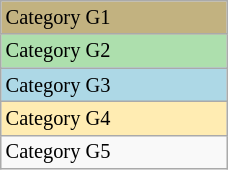<table class="wikitable" style="font-size:85%;" width=12%>
<tr bgcolor=#C2B280>
<td>Category G1</td>
</tr>
<tr bgcolor="#ADDFAD">
<td>Category G2</td>
</tr>
<tr bgcolor="lightblue">
<td>Category G3</td>
</tr>
<tr bgcolor=#ffecb2>
<td>Category G4</td>
</tr>
<tr>
<td>Category G5</td>
</tr>
</table>
